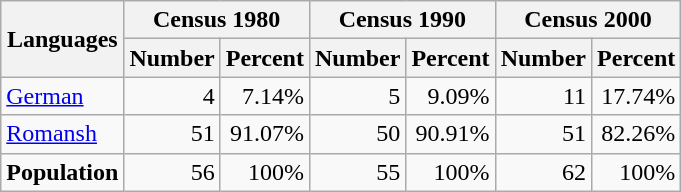<table class="wikitable">
<tr ---->
<th rowspan="2">Languages</th>
<th colspan="2">Census 1980</th>
<th colspan="2">Census 1990</th>
<th colspan="2">Census 2000</th>
</tr>
<tr ---->
<th>Number</th>
<th>Percent</th>
<th>Number</th>
<th>Percent</th>
<th>Number</th>
<th>Percent</th>
</tr>
<tr ---->
<td><a href='#'>German</a></td>
<td align=right>4</td>
<td align=right>7.14%</td>
<td align=right>5</td>
<td align=right>9.09%</td>
<td align=right>11</td>
<td align=right>17.74%</td>
</tr>
<tr ---->
<td><a href='#'>Romansh</a></td>
<td align=right>51</td>
<td align=right>91.07%</td>
<td align=right>50</td>
<td align=right>90.91%</td>
<td align=right>51</td>
<td align=right>82.26%</td>
</tr>
<tr ---->
<td><strong>Population</strong></td>
<td align=right>56</td>
<td align=right>100%</td>
<td align=right>55</td>
<td align=right>100%</td>
<td align=right>62</td>
<td align=right>100%</td>
</tr>
</table>
